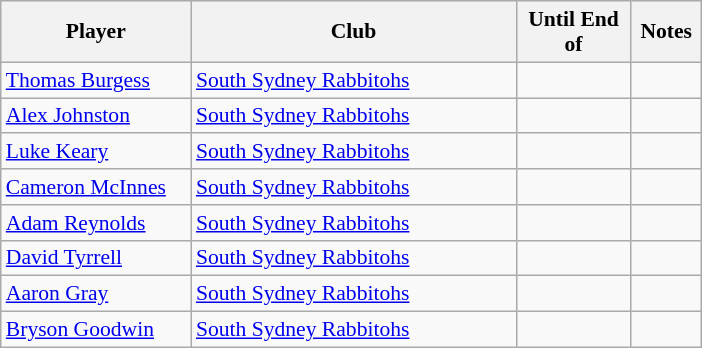<table class="wikitable" style="font-size:90%">
<tr style="background:#efefef;">
<th style="width:120px;">Player</th>
<th style="width:210px;">Club</th>
<th style="width:70px;">Until End of</th>
<th style="width:40px;">Notes</th>
</tr>
<tr>
<td><a href='#'>Thomas Burgess</a></td>
<td> <a href='#'>South Sydney Rabbitohs</a></td>
<td></td>
<td></td>
</tr>
<tr>
<td><a href='#'>Alex Johnston</a></td>
<td> <a href='#'>South Sydney Rabbitohs</a></td>
<td></td>
<td></td>
</tr>
<tr>
<td><a href='#'>Luke Keary</a></td>
<td> <a href='#'>South Sydney Rabbitohs</a></td>
<td></td>
<td></td>
</tr>
<tr>
<td><a href='#'>Cameron McInnes</a></td>
<td> <a href='#'>South Sydney Rabbitohs</a></td>
<td></td>
<td></td>
</tr>
<tr>
<td><a href='#'>Adam Reynolds</a></td>
<td> <a href='#'>South Sydney Rabbitohs</a></td>
<td></td>
<td></td>
</tr>
<tr>
<td><a href='#'>David Tyrrell</a></td>
<td> <a href='#'>South Sydney Rabbitohs</a></td>
<td></td>
<td></td>
</tr>
<tr>
<td><a href='#'>Aaron Gray</a></td>
<td> <a href='#'>South Sydney Rabbitohs</a></td>
<td></td>
<td></td>
</tr>
<tr>
<td><a href='#'>Bryson Goodwin</a></td>
<td> <a href='#'>South Sydney Rabbitohs</a></td>
<td></td>
<td></td>
</tr>
</table>
